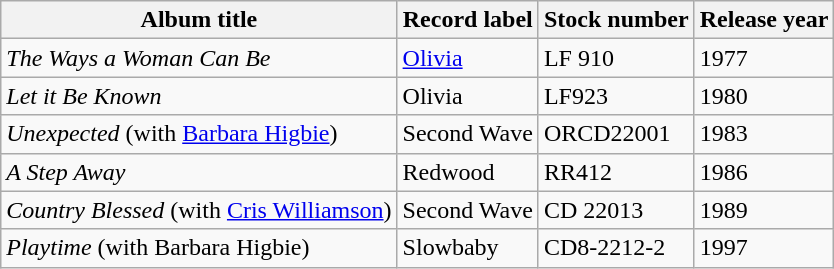<table class="wikitable sortable">
<tr>
<th scope="col">Album title</th>
<th scope="col">Record label</th>
<th scope="col">Stock number</th>
<th scope="col">Release year</th>
</tr>
<tr>
<td><em>The Ways a Woman Can Be</em></td>
<td><a href='#'>Olivia</a></td>
<td>LF 910</td>
<td>1977</td>
</tr>
<tr>
<td><em>Let it Be Known</em></td>
<td>Olivia</td>
<td>LF923</td>
<td>1980</td>
</tr>
<tr>
<td><em>Unexpected</em> (with <a href='#'>Barbara Higbie</a>)</td>
<td>Second Wave</td>
<td>ORCD22001</td>
<td>1983</td>
</tr>
<tr>
<td><em>A Step Away</em></td>
<td>Redwood</td>
<td>RR412</td>
<td>1986</td>
</tr>
<tr>
<td><em>Country Blessed</em> (with <a href='#'>Cris Williamson</a>)</td>
<td>Second Wave</td>
<td>CD 22013</td>
<td>1989</td>
</tr>
<tr>
<td><em>Playtime</em> (with Barbara Higbie)</td>
<td>Slowbaby</td>
<td>CD8-2212-2</td>
<td>1997</td>
</tr>
</table>
